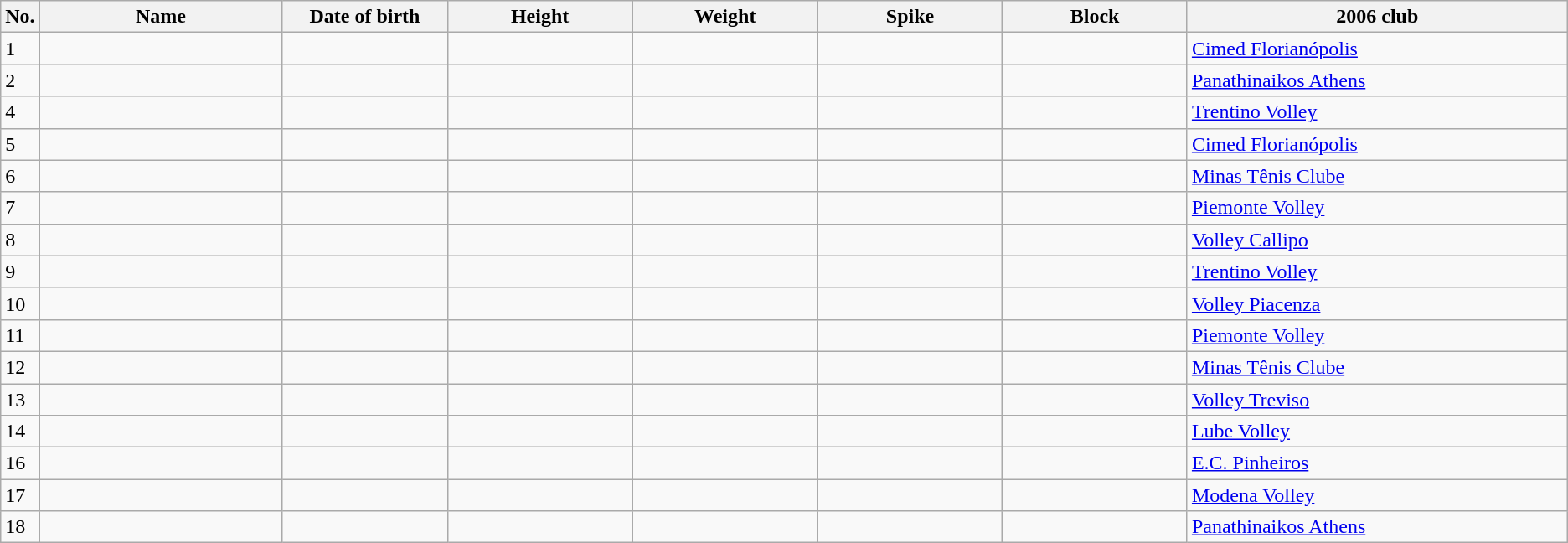<table class="wikitable sortable" style=font-size:100%; text-align:center;>
<tr>
<th>No.</th>
<th style=width:12em>Name</th>
<th style=width:8em>Date of birth</th>
<th style=width:9em>Height</th>
<th style=width:9em>Weight</th>
<th style=width:9em>Spike</th>
<th style=width:9em>Block</th>
<th style=width:19em>2006 club</th>
</tr>
<tr>
<td>1</td>
<td align=left></td>
<td align=right></td>
<td></td>
<td></td>
<td></td>
<td></td>
<td align=left><a href='#'>Cimed Florianópolis</a></td>
</tr>
<tr>
<td>2</td>
<td align=left></td>
<td align=right></td>
<td></td>
<td></td>
<td></td>
<td></td>
<td align=left><a href='#'>Panathinaikos Athens</a></td>
</tr>
<tr>
<td>4</td>
<td align=left></td>
<td align=right></td>
<td></td>
<td></td>
<td></td>
<td></td>
<td align=left><a href='#'>Trentino Volley</a></td>
</tr>
<tr>
<td>5</td>
<td align=left></td>
<td align=right></td>
<td></td>
<td></td>
<td></td>
<td></td>
<td align=left><a href='#'>Cimed Florianópolis</a></td>
</tr>
<tr>
<td>6</td>
<td align=left></td>
<td align=right></td>
<td></td>
<td></td>
<td></td>
<td></td>
<td align=left><a href='#'>Minas Tênis Clube</a></td>
</tr>
<tr>
<td>7</td>
<td align=left></td>
<td align=right></td>
<td></td>
<td></td>
<td></td>
<td></td>
<td align=left><a href='#'>Piemonte Volley</a></td>
</tr>
<tr>
<td>8</td>
<td align=left></td>
<td align=right></td>
<td></td>
<td></td>
<td></td>
<td></td>
<td align=left><a href='#'>Volley Callipo</a></td>
</tr>
<tr>
<td>9</td>
<td align=left></td>
<td align=right></td>
<td></td>
<td></td>
<td></td>
<td></td>
<td align=left><a href='#'>Trentino Volley</a></td>
</tr>
<tr>
<td>10</td>
<td align=left></td>
<td align=right></td>
<td></td>
<td></td>
<td></td>
<td></td>
<td align=left><a href='#'>Volley Piacenza</a></td>
</tr>
<tr>
<td>11</td>
<td align=left></td>
<td align=right></td>
<td></td>
<td></td>
<td></td>
<td></td>
<td align=left><a href='#'>Piemonte Volley</a></td>
</tr>
<tr>
<td>12</td>
<td align=left></td>
<td align=right></td>
<td></td>
<td></td>
<td></td>
<td></td>
<td align=left><a href='#'>Minas Tênis Clube</a></td>
</tr>
<tr>
<td>13</td>
<td align=left></td>
<td align=right></td>
<td></td>
<td></td>
<td></td>
<td></td>
<td align=left><a href='#'>Volley Treviso</a></td>
</tr>
<tr>
<td>14</td>
<td align=left></td>
<td align=right></td>
<td></td>
<td></td>
<td></td>
<td></td>
<td align=left><a href='#'>Lube Volley</a></td>
</tr>
<tr>
<td>16</td>
<td align=left></td>
<td align=right></td>
<td></td>
<td></td>
<td></td>
<td></td>
<td align=left><a href='#'>E.C. Pinheiros</a></td>
</tr>
<tr>
<td>17</td>
<td align=left></td>
<td align=right></td>
<td></td>
<td></td>
<td></td>
<td></td>
<td align=left><a href='#'>Modena Volley</a></td>
</tr>
<tr>
<td>18</td>
<td align=left></td>
<td align=right></td>
<td></td>
<td></td>
<td></td>
<td></td>
<td align=left><a href='#'>Panathinaikos Athens</a></td>
</tr>
</table>
